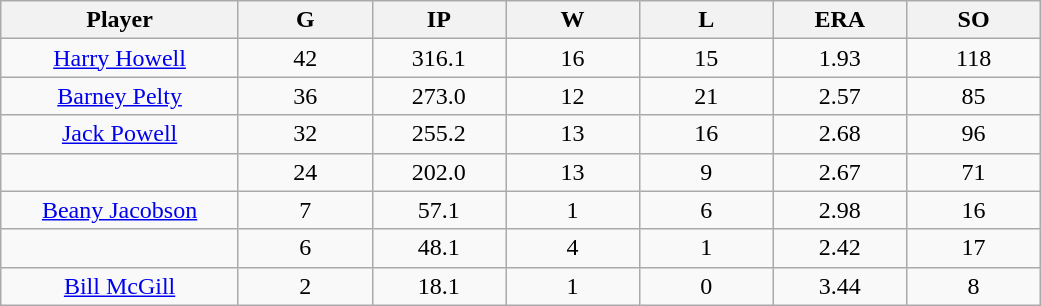<table class="wikitable sortable">
<tr>
<th bgcolor="#DDDDFF" width="16%">Player</th>
<th bgcolor="#DDDDFF" width="9%">G</th>
<th bgcolor="#DDDDFF" width="9%">IP</th>
<th bgcolor="#DDDDFF" width="9%">W</th>
<th bgcolor="#DDDDFF" width="9%">L</th>
<th bgcolor="#DDDDFF" width="9%">ERA</th>
<th bgcolor="#DDDDFF" width="9%">SO</th>
</tr>
<tr align="center">
<td><a href='#'>Harry Howell</a></td>
<td>42</td>
<td>316.1</td>
<td>16</td>
<td>15</td>
<td>1.93</td>
<td>118</td>
</tr>
<tr align=center>
<td><a href='#'>Barney Pelty</a></td>
<td>36</td>
<td>273.0</td>
<td>12</td>
<td>21</td>
<td>2.57</td>
<td>85</td>
</tr>
<tr align=center>
<td><a href='#'>Jack Powell</a></td>
<td>32</td>
<td>255.2</td>
<td>13</td>
<td>16</td>
<td>2.68</td>
<td>96</td>
</tr>
<tr align=center>
<td></td>
<td>24</td>
<td>202.0</td>
<td>13</td>
<td>9</td>
<td>2.67</td>
<td>71</td>
</tr>
<tr align="center">
<td><a href='#'>Beany Jacobson</a></td>
<td>7</td>
<td>57.1</td>
<td>1</td>
<td>6</td>
<td>2.98</td>
<td>16</td>
</tr>
<tr align=center>
<td></td>
<td>6</td>
<td>48.1</td>
<td>4</td>
<td>1</td>
<td>2.42</td>
<td>17</td>
</tr>
<tr align="center">
<td><a href='#'>Bill McGill</a></td>
<td>2</td>
<td>18.1</td>
<td>1</td>
<td>0</td>
<td>3.44</td>
<td>8</td>
</tr>
</table>
